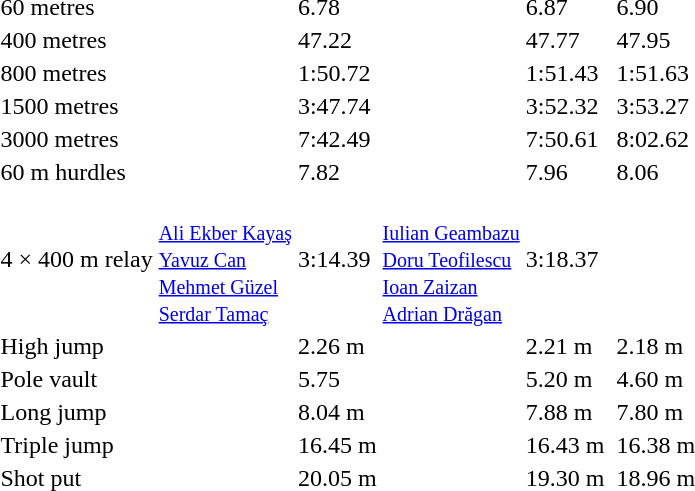<table>
<tr>
<td>60 metres</td>
<td></td>
<td>6.78</td>
<td></td>
<td>6.87</td>
<td></td>
<td>6.90</td>
</tr>
<tr>
<td>400 metres</td>
<td></td>
<td>47.22 </td>
<td></td>
<td>47.77 </td>
<td></td>
<td>47.95</td>
</tr>
<tr>
<td>800 metres</td>
<td></td>
<td>1:50.72</td>
<td></td>
<td>1:51.43</td>
<td></td>
<td>1:51.63</td>
</tr>
<tr>
<td>1500 metres</td>
<td></td>
<td>3:47.74 </td>
<td></td>
<td>3:52.32</td>
<td></td>
<td>3:53.27</td>
</tr>
<tr>
<td>3000 metres</td>
<td></td>
<td>7:42.49 </td>
<td></td>
<td>7:50.61 </td>
<td></td>
<td>8:02.62</td>
</tr>
<tr>
<td>60 m hurdles</td>
<td></td>
<td>7.82</td>
<td></td>
<td>7.96</td>
<td></td>
<td>8.06 </td>
</tr>
<tr>
<td>4 × 400 m relay</td>
<td><br><small><a href='#'>Ali Ekber Kayaş</a><br><a href='#'>Yavuz Can</a><br><a href='#'>Mehmet Güzel</a><br><a href='#'>Serdar Tamaç</a></small></td>
<td>3:14.39</td>
<td><br><small><a href='#'>Iulian Geambazu</a><br><a href='#'>Doru Teofilescu</a><br><a href='#'>Ioan Zaizan</a><br><a href='#'>Adrian Drăgan</a></small></td>
<td>3:18.37</td>
<td></td>
<td></td>
</tr>
<tr>
<td>High jump</td>
<td></td>
<td>2.26 m</td>
<td></td>
<td>2.21 m</td>
<td></td>
<td>2.18 m</td>
</tr>
<tr>
<td>Pole vault</td>
<td></td>
<td>5.75 </td>
<td></td>
<td>5.20 m</td>
<td></td>
<td>4.60 m</td>
</tr>
<tr>
<td>Long jump</td>
<td></td>
<td>8.04 m</td>
<td></td>
<td>7.88 m</td>
<td></td>
<td>7.80 m</td>
</tr>
<tr>
<td>Triple jump</td>
<td></td>
<td>16.45 m</td>
<td></td>
<td>16.43 m</td>
<td></td>
<td>16.38 m</td>
</tr>
<tr>
<td>Shot put</td>
<td></td>
<td>20.05 m</td>
<td></td>
<td>19.30 m</td>
<td></td>
<td>18.96 m</td>
</tr>
</table>
